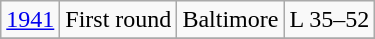<table class="wikitable">
<tr align="center">
<td><a href='#'>1941</a></td>
<td>First round</td>
<td>Baltimore</td>
<td>L 35–52</td>
</tr>
<tr align="center">
</tr>
</table>
